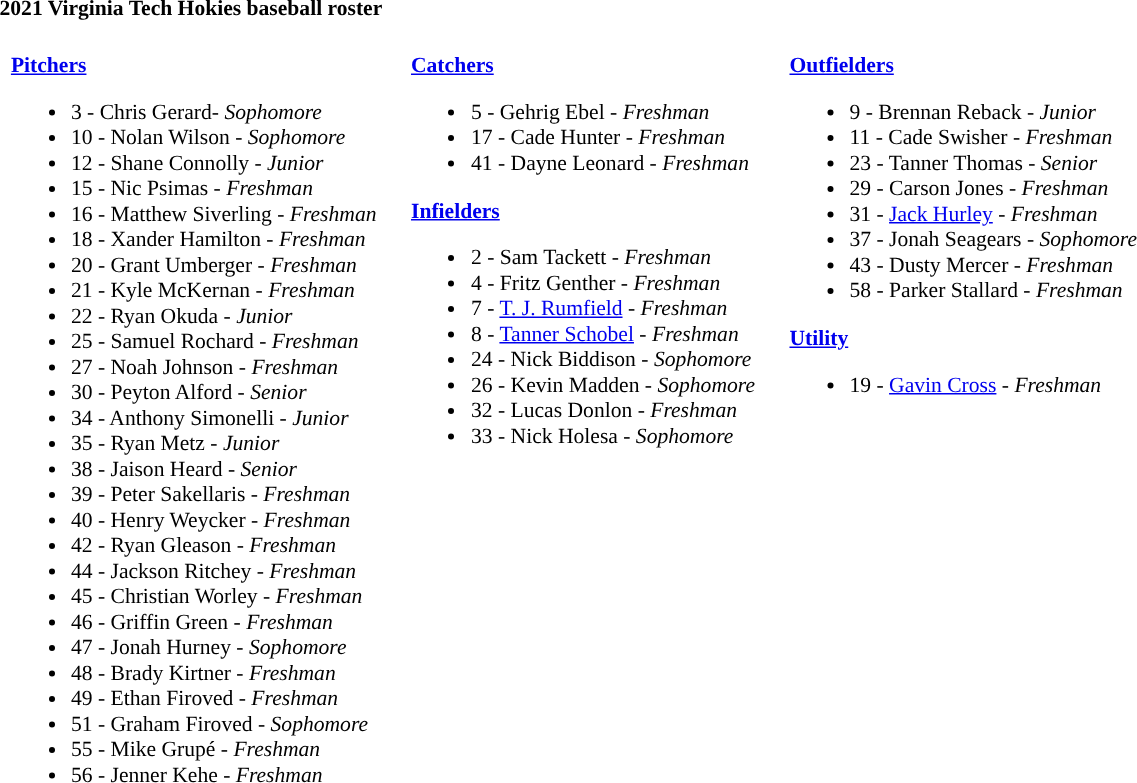<table class="toccolours" style="text-align: left; font-size:90%;">
<tr>
<th colspan="9">2021 Virginia Tech Hokies baseball roster</th>
</tr>
<tr>
<td width="03"> </td>
<td valign="top"><br><strong><a href='#'>Pitchers</a></strong><ul><li>3 - Chris Gerard- <em>Sophomore</em></li><li>10 - Nolan Wilson - <em> Sophomore</em></li><li>12 - Shane Connolly - <em>Junior</em></li><li>15 - Nic Psimas - <em>Freshman</em></li><li>16 - Matthew Siverling - <em>Freshman</em></li><li>18 - Xander Hamilton - <em>Freshman</em></li><li>20 - Grant Umberger - <em>Freshman</em></li><li>21 - Kyle McKernan - <em>Freshman</em></li><li>22 - Ryan Okuda - <em>Junior</em></li><li>25 - Samuel Rochard - <em>Freshman</em></li><li>27 - Noah Johnson - <em>Freshman</em></li><li>30 - Peyton Alford - <em>Senior</em></li><li>34 - Anthony Simonelli - <em>Junior</em></li><li>35 - Ryan Metz - <em>Junior</em></li><li>38 - Jaison Heard - <em>Senior</em></li><li>39 - Peter Sakellaris - <em>Freshman</em></li><li>40 - Henry Weycker - <em>Freshman</em></li><li>42 - Ryan Gleason - <em>Freshman</em></li><li>44 - Jackson Ritchey - <em>Freshman</em></li><li>45 - Christian Worley - <em>Freshman</em></li><li>46 - Griffin Green - <em>Freshman</em></li><li>47 - Jonah Hurney - <em>Sophomore</em></li><li>48 - Brady Kirtner - <em>Freshman</em></li><li>49 - Ethan Firoved - <em>Freshman</em></li><li>51 - Graham Firoved - <em>Sophomore</em></li><li>55 - Mike Grupé - <em>Freshman</em></li><li>56 - Jenner Kehe - <em>Freshman</em></li></ul></td>
<td width="15"> </td>
<td valign="top"><br><strong><a href='#'>Catchers</a></strong><ul><li>5 - Gehrig Ebel - <em>Freshman</em></li><li>17 - Cade Hunter - <em>Freshman</em></li><li>41 - Dayne Leonard - <em>Freshman</em></li></ul><strong><a href='#'>Infielders</a></strong><ul><li>2 - Sam Tackett - <em>Freshman</em></li><li>4 - Fritz Genther - <em>Freshman</em></li><li>7 - <a href='#'>T. J. Rumfield</a> - <em> Freshman</em></li><li>8 - <a href='#'>Tanner Schobel</a> - <em>Freshman</em></li><li>24 - Nick Biddison - <em>Sophomore</em></li><li>26 - Kevin Madden - <em>Sophomore</em></li><li>32 - Lucas Donlon - <em>Freshman</em></li><li>33 - Nick Holesa - <em>Sophomore</em></li></ul></td>
<td width="15"> </td>
<td valign="top"><br><strong><a href='#'>Outfielders</a></strong><ul><li>9 - Brennan Reback - <em>Junior</em></li><li>11 - Cade Swisher - <em>Freshman</em></li><li>23 - Tanner Thomas - <em>Senior</em></li><li>29 - Carson Jones - <em>Freshman</em></li><li>31 - <a href='#'>Jack Hurley</a> - <em>Freshman</em></li><li>37 - Jonah Seagears - <em>Sophomore</em></li><li>43 - Dusty Mercer - <em>Freshman</em></li><li>58 - Parker Stallard - <em>Freshman</em></li></ul><strong><a href='#'>Utility</a></strong><ul><li>19	- <a href='#'>Gavin Cross</a> - <em>Freshman</em></li></ul></td>
<td width="25"> </td>
</tr>
</table>
